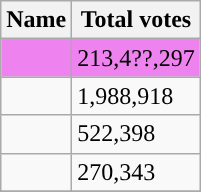<table class="wikitable" style="width: auto">
<tr>
<th>Name</th>
<th>Total votes</th>
</tr>
<tr style="background:violet">
<td></td>
<td>213,4??,297</td>
</tr>
<tr>
<td></td>
<td>1,988,918</td>
</tr>
<tr>
<td></td>
<td>522,398</td>
</tr>
<tr>
<td></td>
<td>270,343</td>
</tr>
<tr>
</tr>
</table>
